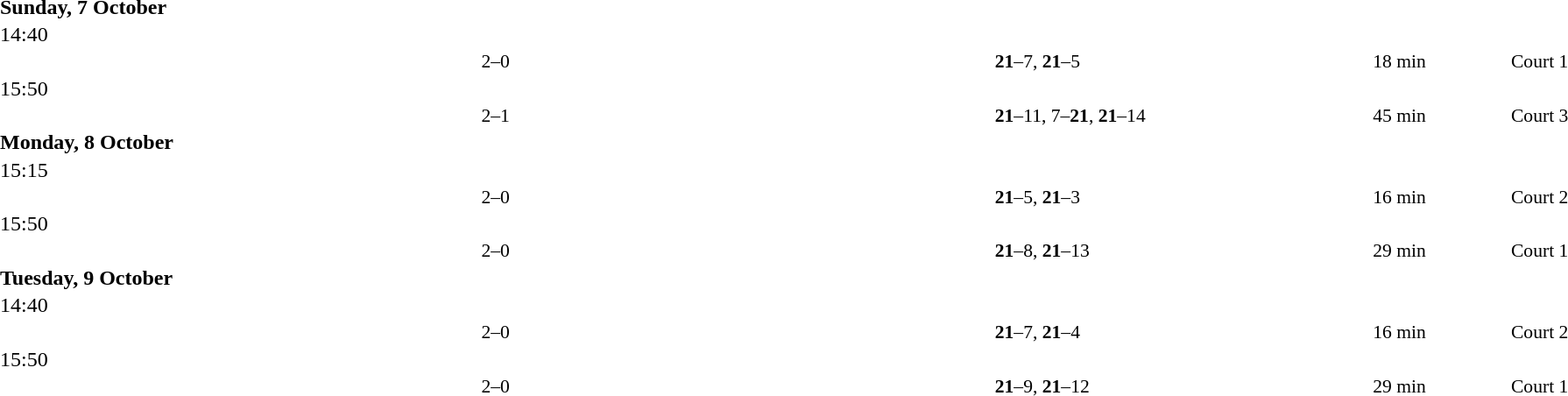<table style="width:100%;" cellspacing="1">
<tr>
<th width=25%></th>
<th width=10%></th>
<th width=25%></th>
</tr>
<tr>
<td><strong>Sunday, 7 October</strong></td>
</tr>
<tr>
<td>14:40</td>
</tr>
<tr style=font-size:90%>
<td align=right><strong></strong></td>
<td align=center>2–0</td>
<td></td>
<td><strong>21</strong>–7, <strong>21</strong>–5</td>
<td>18 min</td>
<td>Court 1</td>
</tr>
<tr>
<td>15:50</td>
</tr>
<tr style=font-size:90%>
<td align=right><strong></strong></td>
<td align=center>2–1</td>
<td></td>
<td><strong>21</strong>–11, 7–<strong>21</strong>, <strong>21</strong>–14</td>
<td>45 min</td>
<td>Court 3</td>
</tr>
<tr>
<td><strong>Monday, 8 October</strong></td>
</tr>
<tr>
<td>15:15</td>
</tr>
<tr style=font-size:90%>
<td align=right><strong></strong></td>
<td align=center>2–0</td>
<td></td>
<td><strong>21</strong>–5, <strong>21</strong>–3</td>
<td>16 min</td>
<td>Court 2</td>
</tr>
<tr>
<td>15:50</td>
</tr>
<tr style=font-size:90%>
<td align=right><strong></strong></td>
<td align=center>2–0</td>
<td></td>
<td><strong>21</strong>–8, <strong>21</strong>–13</td>
<td>29 min</td>
<td>Court 1</td>
</tr>
<tr>
<td><strong>Tuesday, 9 October</strong></td>
</tr>
<tr>
<td>14:40</td>
</tr>
<tr style=font-size:90%>
<td align=right><strong></strong></td>
<td align=center>2–0</td>
<td></td>
<td><strong>21</strong>–7, <strong>21</strong>–4</td>
<td>16 min</td>
<td>Court 2</td>
</tr>
<tr>
<td>15:50</td>
</tr>
<tr style=font-size:90%>
<td align=right><strong></strong></td>
<td align=center>2–0</td>
<td></td>
<td><strong>21</strong>–9, <strong>21</strong>–12</td>
<td>29 min</td>
<td>Court 1</td>
</tr>
</table>
